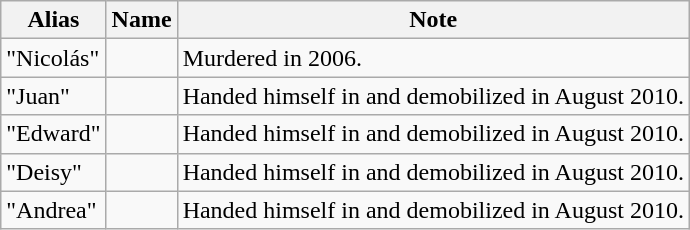<table class="wikitable">
<tr>
<th>Alias</th>
<th>Name</th>
<th>Note</th>
</tr>
<tr>
<td>"Nicolás"</td>
<td></td>
<td>Murdered in 2006.</td>
</tr>
<tr>
<td>"Juan"</td>
<td></td>
<td>Handed himself in and demobilized in August 2010.</td>
</tr>
<tr>
<td>"Edward"</td>
<td></td>
<td>Handed himself in and demobilized in August 2010.</td>
</tr>
<tr>
<td>"Deisy"</td>
<td></td>
<td>Handed himself in and demobilized in August 2010.</td>
</tr>
<tr>
<td>"Andrea"</td>
<td></td>
<td>Handed himself in and demobilized in August 2010.</td>
</tr>
</table>
